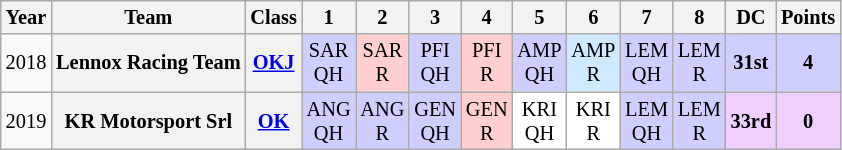<table class="wikitable" style="text-align:center; font-size:85%">
<tr>
<th>Year</th>
<th>Team</th>
<th>Class</th>
<th>1</th>
<th>2</th>
<th>3</th>
<th>4</th>
<th>5</th>
<th>6</th>
<th>7</th>
<th>8</th>
<th>DC</th>
<th>Points</th>
</tr>
<tr>
<td>2018</td>
<th nowrap>Lennox Racing Team</th>
<th nowrap><a href='#'>OKJ</a></th>
<td style="background:#CFCFFF;">SAR<br>QH<br></td>
<td style="background:#FFCFCF;">SAR<br>R<br></td>
<td style="background:#CFCFFF;">PFI<br>QH<br></td>
<td style="background:#FFCFCF;">PFI<br>R<br></td>
<td style="background:#CFCFFF;">AMP<br>QH<br></td>
<td style="background:#CFEAFF;">AMP<br>R<br></td>
<td style="background:#CFCFFF;">LEM<br>QH<br></td>
<td style="background:#CFCFFF;">LEM<br>R<br></td>
<th style="background:#CFCFFF;">31st</th>
<th style="background:#CFCFFF;">4</th>
</tr>
<tr>
<td>2019</td>
<th nowrap>KR Motorsport Srl</th>
<th nowrap><a href='#'>OK</a></th>
<td style="background:#CFCFFF;">ANG<br>QH<br></td>
<td style="background:#CFCFFF;">ANG<br>R<br></td>
<td style="background:#CFCFFF;">GEN<br>QH<br></td>
<td style="background:#FFCFCF;">GEN<br>R<br></td>
<td style="background:#FFFFFF;">KRI<br>QH<br></td>
<td style="background:#FFFFFF;">KRI<br>R<br></td>
<td style="background:#CFCFFF;">LEM<br>QH<br></td>
<td style="background:#CFCFFF;">LEM<br>R<br></td>
<th style="background:#EFCFFF;">33rd</th>
<th style="background:#EFCFFF;">0</th>
</tr>
</table>
